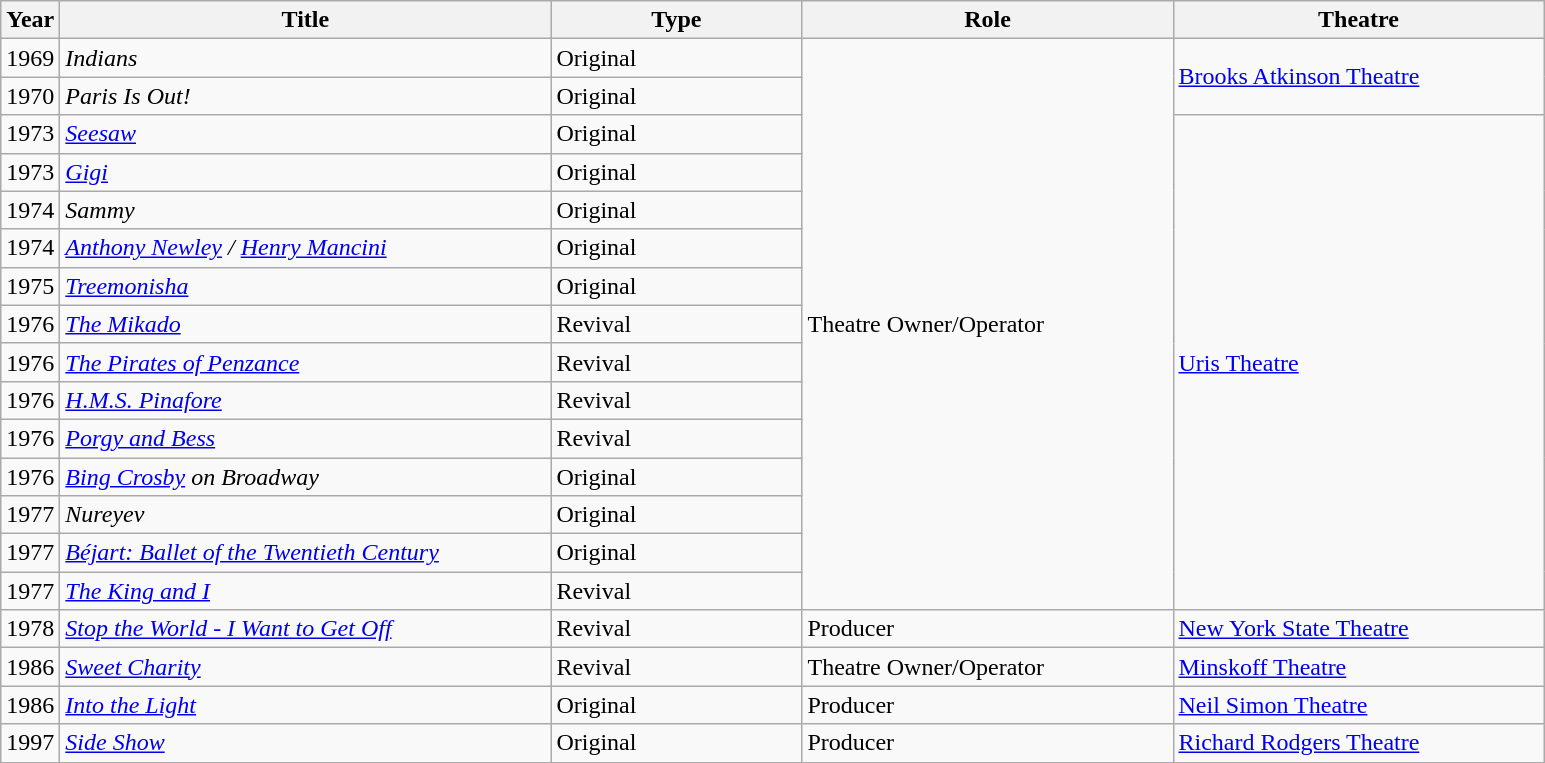<table class="wikitable sortable">
<tr>
<th scope="col" style="width:1em;">Year</th>
<th scope="col" style="width:20em;">Title</th>
<th scope="col" style="width:10em;">Type</th>
<th scope="col" style="width:15em;">Role</th>
<th scope="col" style="width:15em;">Theatre</th>
</tr>
<tr>
<td>1969</td>
<td><em>Indians</em></td>
<td>Original</td>
<td rowspan=15>Theatre Owner/Operator</td>
<td rowspan=2><a href='#'>Brooks Atkinson Theatre</a></td>
</tr>
<tr>
<td>1970</td>
<td><em>Paris Is Out!</em></td>
<td>Original</td>
</tr>
<tr>
<td>1973</td>
<td><em><a href='#'>Seesaw</a></em></td>
<td>Original</td>
<td rowspan=13><a href='#'>Uris Theatre</a></td>
</tr>
<tr>
<td>1973</td>
<td><em><a href='#'>Gigi</a></em></td>
<td>Original</td>
</tr>
<tr>
<td>1974</td>
<td><em>Sammy</em></td>
<td>Original</td>
</tr>
<tr>
<td>1974</td>
<td><em><a href='#'>Anthony Newley</a> / <a href='#'>Henry Mancini</a></em></td>
<td>Original</td>
</tr>
<tr>
<td>1975</td>
<td><em><a href='#'>Treemonisha</a></em></td>
<td>Original</td>
</tr>
<tr>
<td>1976</td>
<td><em><a href='#'>The Mikado</a></em></td>
<td>Revival</td>
</tr>
<tr>
<td>1976</td>
<td><em><a href='#'>The Pirates of Penzance</a></em></td>
<td>Revival</td>
</tr>
<tr>
<td>1976</td>
<td><em><a href='#'>H.M.S. Pinafore</a></em></td>
<td>Revival</td>
</tr>
<tr>
<td>1976</td>
<td><em><a href='#'>Porgy and Bess</a></em></td>
<td>Revival</td>
</tr>
<tr>
<td>1976</td>
<td><em><a href='#'>Bing Crosby</a> on Broadway</em></td>
<td>Original</td>
</tr>
<tr>
<td>1977</td>
<td><em>Nureyev</em></td>
<td>Original</td>
</tr>
<tr>
<td>1977</td>
<td><em><a href='#'>Béjart: Ballet of the Twentieth Century</a></em></td>
<td>Original</td>
</tr>
<tr>
<td>1977</td>
<td><em><a href='#'>The King and I</a></em></td>
<td>Revival</td>
</tr>
<tr>
<td>1978</td>
<td><em><a href='#'>Stop the World - I Want to Get Off</a></em></td>
<td>Revival</td>
<td>Producer</td>
<td><a href='#'>New York State Theatre</a></td>
</tr>
<tr>
<td>1986</td>
<td><em><a href='#'>Sweet Charity</a></em></td>
<td>Revival</td>
<td>Theatre Owner/Operator</td>
<td><a href='#'>Minskoff Theatre</a></td>
</tr>
<tr>
<td>1986</td>
<td><em><a href='#'>Into the Light</a></em></td>
<td>Original</td>
<td>Producer</td>
<td><a href='#'>Neil Simon Theatre</a></td>
</tr>
<tr>
<td>1997</td>
<td><em><a href='#'>Side Show</a></em></td>
<td>Original</td>
<td>Producer</td>
<td><a href='#'>Richard Rodgers Theatre</a></td>
</tr>
</table>
